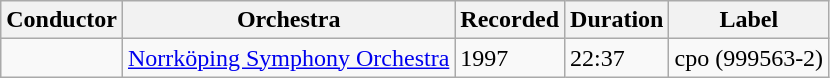<table class="wikitable sortable">
<tr>
<th scope="col">Conductor</th>
<th scope="col">Orchestra</th>
<th scope="col">Recorded</th>
<th scope="col">Duration</th>
<th scope="col">Label</th>
</tr>
<tr>
<td></td>
<td><a href='#'>Norrköping Symphony Orchestra</a></td>
<td>1997</td>
<td>22:37</td>
<td>cpo (999563-2)</td>
</tr>
</table>
